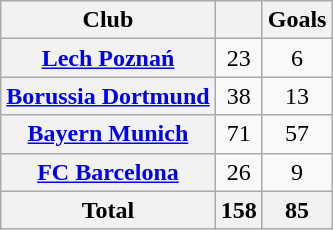<table class="wikitable plainrowheaders sortable" style="text-align: center;">
<tr>
<th scope="col">Club</th>
<th scope="col"></th>
<th scope="col">Goals</th>
</tr>
<tr>
<th scope="row"> <a href='#'>Lech Poznań</a></th>
<td>23</td>
<td>6</td>
</tr>
<tr>
<th scope="row"> <a href='#'>Borussia Dortmund</a></th>
<td>38</td>
<td>13</td>
</tr>
<tr>
<th scope="row"> <a href='#'> Bayern Munich</a></th>
<td>71</td>
<td>57</td>
</tr>
<tr>
<th scope="row"> <a href='#'>FC Barcelona</a></th>
<td>26</td>
<td>9</td>
</tr>
<tr class="sortbottom">
<th>Total</th>
<th>158</th>
<th>85</th>
</tr>
</table>
